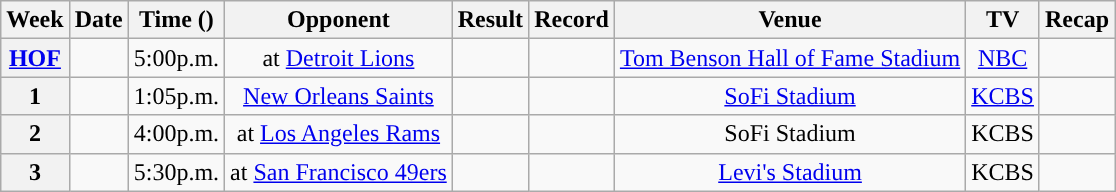<table class="wikitable" style="text-align:center">
<tr>
<th>Week</th>
<th>Date</th>
<th>Time (<a href='#'></a>)</th>
<th>Opponent</th>
<th>Result</th>
<th>Record</th>
<th>Venue</th>
<th>TV</th>
<th>Recap</th>
</tr>
<tr>
<th><a href='#'>HOF</a></th>
<td></td>
<td>5:00p.m.</td>
<td>at <a href='#'>Detroit Lions</a></td>
<td></td>
<td></td>
<td><a href='#'>Tom Benson Hall of Fame Stadium</a></td>
<td><a href='#'>NBC</a></td>
<td></td>
</tr>
<tr>
<th>1</th>
<td></td>
<td>1:05p.m.</td>
<td><a href='#'>New Orleans Saints</a></td>
<td></td>
<td></td>
<td><a href='#'>SoFi Stadium</a></td>
<td><a href='#'>KCBS</a></td>
<td></td>
</tr>
<tr>
<th>2</th>
<td></td>
<td>4:00p.m.</td>
<td>at <a href='#'>Los Angeles Rams</a></td>
<td></td>
<td></td>
<td>SoFi Stadium</td>
<td>KCBS</td>
<td></td>
</tr>
<tr>
<th>3</th>
<td></td>
<td>5:30p.m.</td>
<td>at <a href='#'>San Francisco 49ers</a></td>
<td></td>
<td></td>
<td><a href='#'>Levi's Stadium</a></td>
<td>KCBS</td>
<td></td>
</tr>
</table>
